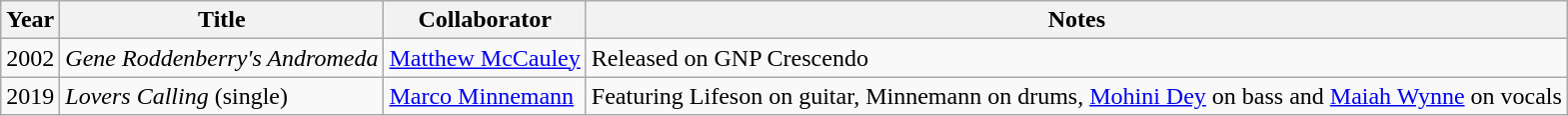<table class="wikitable">
<tr>
<th>Year</th>
<th>Title</th>
<th>Collaborator</th>
<th>Notes</th>
</tr>
<tr>
<td>2002</td>
<td><em>Gene Roddenberry's Andromeda</em></td>
<td><a href='#'>Matthew McCauley</a></td>
<td>Released on GNP Crescendo</td>
</tr>
<tr>
<td>2019</td>
<td><em>Lovers Calling</em> (single)</td>
<td><a href='#'>Marco Minnemann</a></td>
<td>Featuring Lifeson on guitar, Minnemann on drums, <a href='#'>Mohini Dey</a> on bass and <a href='#'>Maiah Wynne</a> on vocals</td>
</tr>
</table>
